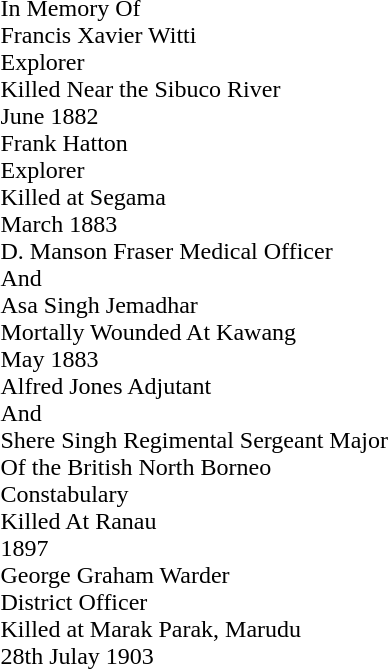<table>
<tr>
<td style="width: 5em"></td>
<td style="width:20em"><br><div>
In Memory Of<br>
Francis Xavier Witti<br>
Explorer<br>
Killed Near the Sibuco River<br>
June 1882<br>
Frank Hatton<br>
Explorer<br>
Killed at Segama<br>
March 1883<br>
D. Manson Fraser Medical Officer<br>
And<br>
Asa Singh Jemadhar<br>
Mortally Wounded At Kawang<br>
May 1883<br>
Alfred Jones Adjutant<br>
And<br>
Shere Singh Regimental Sergeant Major<br>
Of the British North Borneo<br>
Constabulary<br>
Killed At Ranau<br>
1897<br>
George Graham Warder<br>
District Officer<br>
Killed at Marak Parak, Marudu<br>
28th Julay 1903<br>
</div></td>
</tr>
</table>
